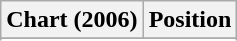<table class="wikitable">
<tr>
<th>Chart (2006)</th>
<th>Position</th>
</tr>
<tr>
</tr>
<tr>
</tr>
<tr>
</tr>
<tr>
</tr>
<tr>
</tr>
</table>
